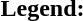<table class="toccolours" style="font-size:100%; white-space:nowrap;">
<tr>
<td><strong>Legend:</strong></td>
<td>      </td>
</tr>
<tr>
<td></td>
</tr>
<tr>
<td></td>
</tr>
</table>
